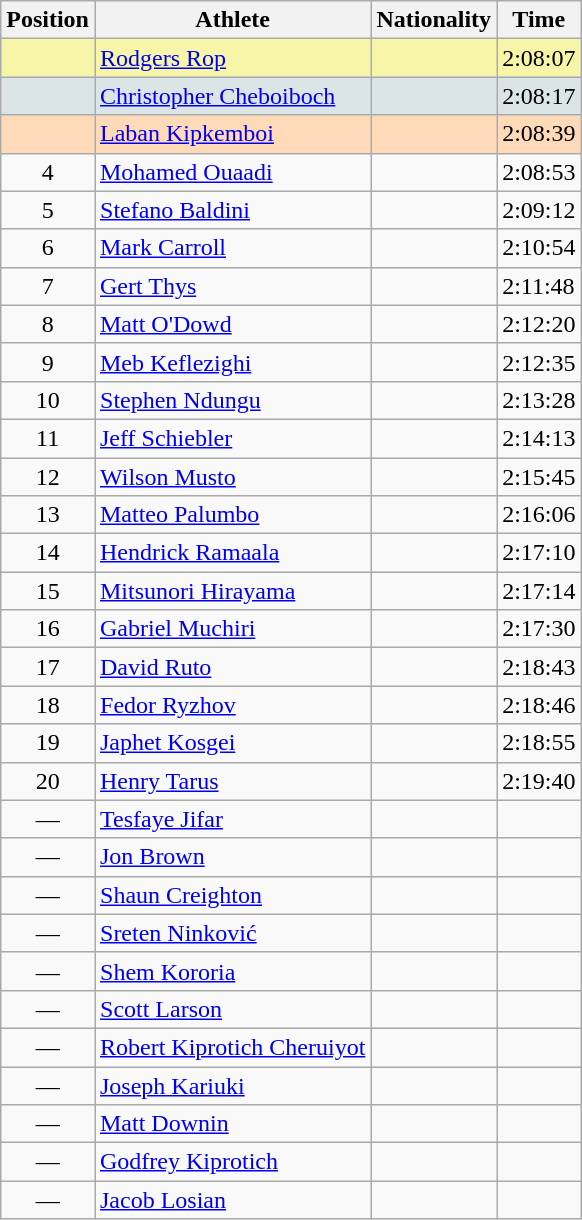<table class="wikitable sortable">
<tr>
<th>Position</th>
<th>Athlete</th>
<th>Nationality</th>
<th>Time</th>
</tr>
<tr bgcolor=#F7F6A8>
<td align=center></td>
<td><a href='#'>Rodgers Rop</a></td>
<td></td>
<td>2:08:07</td>
</tr>
<tr bgcolor=#DCE5E5>
<td align=center></td>
<td><a href='#'>Christopher Cheboiboch</a></td>
<td></td>
<td>2:08:17</td>
</tr>
<tr bgcolor=#FFDAB9>
<td align=center></td>
<td><a href='#'>Laban Kipkemboi</a></td>
<td></td>
<td>2:08:39</td>
</tr>
<tr>
<td align=center>4</td>
<td><a href='#'>Mohamed Ouaadi</a></td>
<td></td>
<td>2:08:53</td>
</tr>
<tr>
<td align=center>5</td>
<td><a href='#'>Stefano Baldini</a></td>
<td></td>
<td>2:09:12</td>
</tr>
<tr>
<td align=center>6</td>
<td><a href='#'>Mark Carroll</a></td>
<td></td>
<td>2:10:54</td>
</tr>
<tr>
<td align=center>7</td>
<td><a href='#'>Gert Thys</a></td>
<td></td>
<td>2:11:48</td>
</tr>
<tr>
<td align=center>8</td>
<td><a href='#'>Matt O'Dowd</a></td>
<td></td>
<td>2:12:20</td>
</tr>
<tr>
<td align=center>9</td>
<td><a href='#'>Meb Keflezighi</a></td>
<td></td>
<td>2:12:35</td>
</tr>
<tr>
<td align=center>10</td>
<td><a href='#'>Stephen Ndungu</a></td>
<td></td>
<td>2:13:28</td>
</tr>
<tr>
<td align=center>11</td>
<td><a href='#'>Jeff Schiebler</a></td>
<td></td>
<td>2:14:13</td>
</tr>
<tr>
<td align=center>12</td>
<td><a href='#'>Wilson Musto</a></td>
<td></td>
<td>2:15:45</td>
</tr>
<tr>
<td align=center>13</td>
<td><a href='#'>Matteo Palumbo</a></td>
<td></td>
<td>2:16:06</td>
</tr>
<tr>
<td align=center>14</td>
<td><a href='#'>Hendrick Ramaala</a></td>
<td></td>
<td>2:17:10</td>
</tr>
<tr>
<td align=center>15</td>
<td><a href='#'>Mitsunori Hirayama</a></td>
<td></td>
<td>2:17:14</td>
</tr>
<tr>
<td align=center>16</td>
<td><a href='#'>Gabriel Muchiri</a></td>
<td></td>
<td>2:17:30</td>
</tr>
<tr>
<td align=center>17</td>
<td><a href='#'>David Ruto</a></td>
<td></td>
<td>2:18:43</td>
</tr>
<tr>
<td align=center>18</td>
<td><a href='#'>Fedor Ryzhov</a></td>
<td></td>
<td>2:18:46</td>
</tr>
<tr>
<td align=center>19</td>
<td><a href='#'>Japhet Kosgei</a></td>
<td></td>
<td>2:18:55</td>
</tr>
<tr>
<td align=center>20</td>
<td><a href='#'>Henry Tarus</a></td>
<td></td>
<td>2:19:40</td>
</tr>
<tr>
<td align=center>—</td>
<td><a href='#'>Tesfaye Jifar</a></td>
<td></td>
<td></td>
</tr>
<tr>
<td align=center>—</td>
<td><a href='#'>Jon Brown</a></td>
<td></td>
<td></td>
</tr>
<tr>
<td align=center>—</td>
<td><a href='#'>Shaun Creighton</a></td>
<td></td>
<td></td>
</tr>
<tr>
<td align=center>—</td>
<td><a href='#'>Sreten Ninković</a></td>
<td></td>
<td></td>
</tr>
<tr>
<td align=center>—</td>
<td><a href='#'>Shem Kororia</a></td>
<td></td>
<td></td>
</tr>
<tr>
<td align=center>—</td>
<td><a href='#'>Scott Larson</a></td>
<td></td>
<td></td>
</tr>
<tr>
<td align=center>—</td>
<td><a href='#'>Robert Kiprotich Cheruiyot</a></td>
<td></td>
<td></td>
</tr>
<tr>
<td align=center>—</td>
<td><a href='#'>Joseph Kariuki</a></td>
<td></td>
<td></td>
</tr>
<tr>
<td align=center>—</td>
<td><a href='#'>Matt Downin</a></td>
<td></td>
<td></td>
</tr>
<tr>
<td align=center>—</td>
<td><a href='#'>Godfrey Kiprotich</a></td>
<td></td>
<td></td>
</tr>
<tr>
<td align=center>—</td>
<td><a href='#'>Jacob Losian</a></td>
<td></td>
<td></td>
</tr>
</table>
